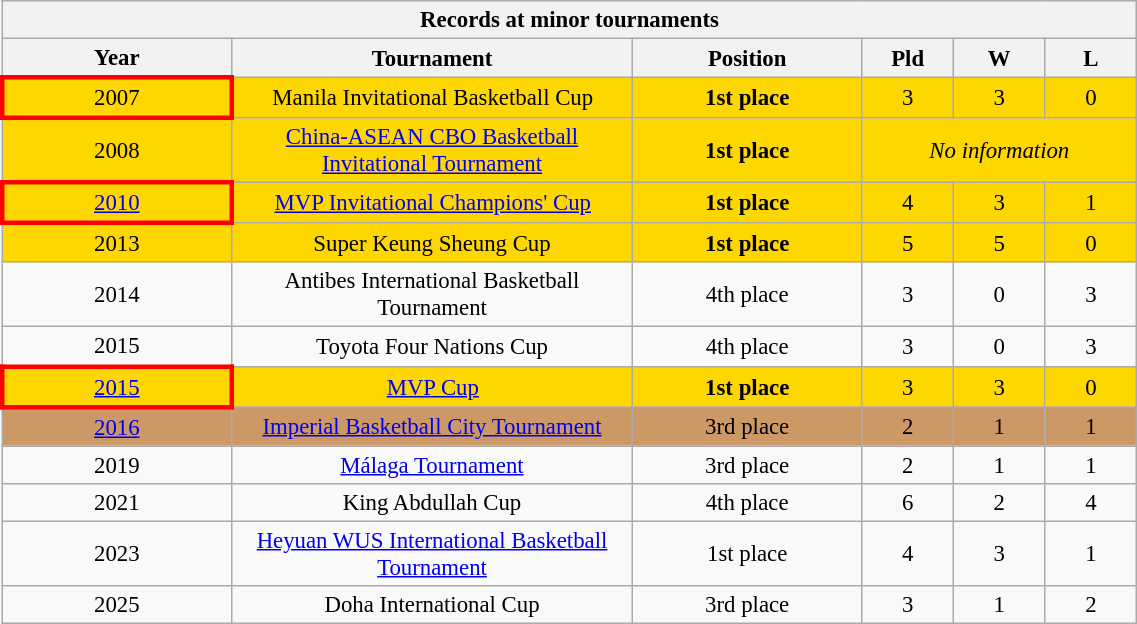<table class="wikitable collapsible autocollapse"  style="text-align:center; font-size:95%; width:60%;">
<tr>
<th colspan=9>Records at minor tournaments</th>
</tr>
<tr>
<th width=20%>Year</th>
<th width=35%>Tournament</th>
<th width=20%>Position</th>
<th width=8%>Pld</th>
<th width=8%>W</th>
<th width=8%>L</th>
</tr>
<tr style="background:gold;">
<td style="border: 3px solid red"> 2007</td>
<td>Manila Invitational Basketball Cup</td>
<td><strong>1st place</strong></td>
<td>3</td>
<td>3</td>
<td>0</td>
</tr>
<tr style="background:gold;">
<td> 2008</td>
<td><a href='#'>China-ASEAN CBO Basketball Invitational Tournament</a></td>
<td><strong>1st place</strong></td>
<td colspan=3><em>No information</em></td>
</tr>
<tr style="background:gold;">
<td style="border: 3px solid red"> <a href='#'>2010</a></td>
<td><a href='#'>MVP Invitational Champions' Cup</a></td>
<td><strong>1st place</strong></td>
<td>4</td>
<td>3</td>
<td>1</td>
</tr>
<tr style="background:gold;">
<td> 2013</td>
<td>Super Keung Sheung Cup</td>
<td><strong>1st place</strong></td>
<td>5</td>
<td>5</td>
<td>0</td>
</tr>
<tr>
<td> 2014</td>
<td>Antibes International Basketball Tournament</td>
<td>4th place</td>
<td>3</td>
<td>0</td>
<td>3</td>
</tr>
<tr>
<td> 2015</td>
<td>Toyota Four Nations Cup</td>
<td>4th place</td>
<td>3</td>
<td>0</td>
<td>3</td>
</tr>
<tr style="background:gold;">
<td style="border: 3px solid red"> <a href='#'>2015</a></td>
<td><a href='#'>MVP Cup</a></td>
<td><strong>1st place</strong></td>
<td>3</td>
<td>3</td>
<td>0</td>
</tr>
<tr style="background:#c96;">
<td> <a href='#'>2016</a></td>
<td><a href='#'>Imperial Basketball City Tournament</a></td>
<td>3rd place</td>
<td>2</td>
<td>1</td>
<td>1</td>
</tr>
<tr>
<td> 2019</td>
<td><a href='#'>Málaga Tournament</a></td>
<td>3rd place</td>
<td>2</td>
<td>1</td>
<td>1</td>
</tr>
<tr>
<td> 2021</td>
<td>King Abdullah Cup</td>
<td>4th place</td>
<td>6</td>
<td>2</td>
<td>4</td>
</tr>
<tr>
<td> 2023</td>
<td><a href='#'>Heyuan WUS International Basketball Tournament</a></td>
<td>1st place</td>
<td>4</td>
<td>3</td>
<td>1</td>
</tr>
<tr>
<td> 2025</td>
<td>Doha International Cup</td>
<td>3rd place</td>
<td>3</td>
<td>1</td>
<td>2</td>
</tr>
</table>
